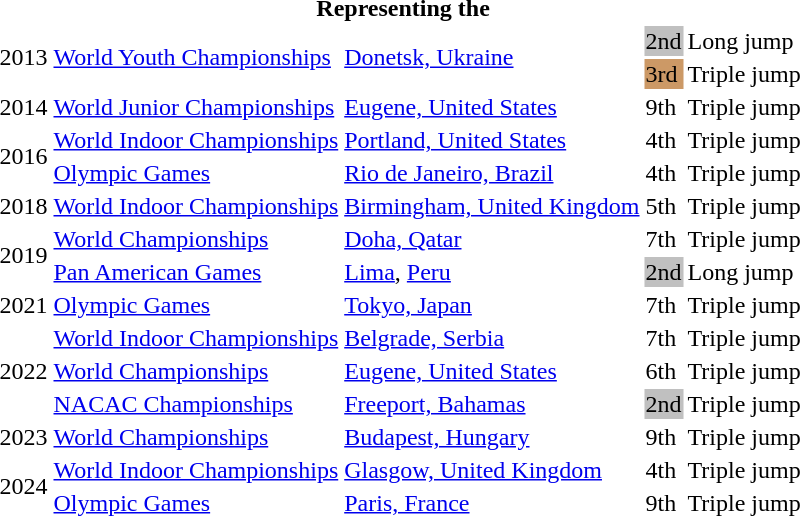<table>
<tr>
<th colspan="6">Representing the </th>
</tr>
<tr>
<td rowspan=2>2013</td>
<td rowspan=2><a href='#'>World Youth Championships</a></td>
<td rowspan=2><a href='#'>Donetsk, Ukraine</a></td>
<td bgcolor=silver>2nd</td>
<td>Long jump</td>
<td><a href='#'></a></td>
</tr>
<tr>
<td bgcolor=cc9966>3rd</td>
<td>Triple jump</td>
<td><a href='#'></a></td>
</tr>
<tr>
<td>2014</td>
<td><a href='#'>World Junior Championships</a></td>
<td><a href='#'>Eugene, United States</a></td>
<td>9th</td>
<td>Triple jump</td>
<td><a href='#'></a></td>
</tr>
<tr>
<td rowspan=2>2016</td>
<td><a href='#'>World Indoor Championships</a></td>
<td><a href='#'>Portland, United States</a></td>
<td>4th</td>
<td>Triple jump</td>
<td><a href='#'></a></td>
</tr>
<tr>
<td><a href='#'>Olympic Games</a></td>
<td><a href='#'>Rio de Janeiro, Brazil</a></td>
<td>4th</td>
<td>Triple jump</td>
<td><a href='#'></a></td>
</tr>
<tr>
<td>2018</td>
<td><a href='#'>World Indoor Championships</a></td>
<td><a href='#'>Birmingham, United Kingdom</a></td>
<td>5th</td>
<td>Triple jump</td>
<td><a href='#'></a></td>
</tr>
<tr>
<td rowspan=2>2019</td>
<td><a href='#'>World Championships</a></td>
<td><a href='#'>Doha, Qatar</a></td>
<td>7th</td>
<td>Triple jump</td>
<td><a href='#'></a></td>
</tr>
<tr>
<td><a href='#'>Pan American Games</a></td>
<td><a href='#'>Lima</a>, <a href='#'>Peru</a></td>
<td bgcolor=silver>2nd</td>
<td>Long jump</td>
<td><a href='#'></a></td>
</tr>
<tr>
<td>2021</td>
<td><a href='#'>Olympic Games</a></td>
<td><a href='#'>Tokyo, Japan</a></td>
<td>7th</td>
<td>Triple jump</td>
<td><a href='#'></a></td>
</tr>
<tr>
<td rowspan=3>2022</td>
<td><a href='#'>World Indoor Championships</a></td>
<td><a href='#'>Belgrade, Serbia</a></td>
<td>7th</td>
<td>Triple jump</td>
<td><a href='#'></a></td>
</tr>
<tr>
<td><a href='#'>World Championships</a></td>
<td><a href='#'>Eugene, United States</a></td>
<td>6th</td>
<td>Triple jump</td>
<td><a href='#'></a></td>
</tr>
<tr>
<td><a href='#'>NACAC Championships</a></td>
<td><a href='#'>Freeport, Bahamas</a></td>
<td bgcolor=silver>2nd</td>
<td>Triple jump</td>
<td><a href='#'></a></td>
</tr>
<tr>
<td>2023</td>
<td><a href='#'>World Championships</a></td>
<td><a href='#'>Budapest, Hungary</a></td>
<td>9th</td>
<td>Triple jump</td>
<td><a href='#'></a></td>
</tr>
<tr>
<td rowspan=2>2024</td>
<td><a href='#'>World Indoor Championships</a></td>
<td><a href='#'>Glasgow, United Kingdom</a></td>
<td>4th</td>
<td>Triple jump</td>
<td><a href='#'></a></td>
</tr>
<tr>
<td><a href='#'>Olympic Games</a></td>
<td><a href='#'>Paris, France</a></td>
<td>9th</td>
<td>Triple jump</td>
<td><a href='#'></a></td>
</tr>
</table>
